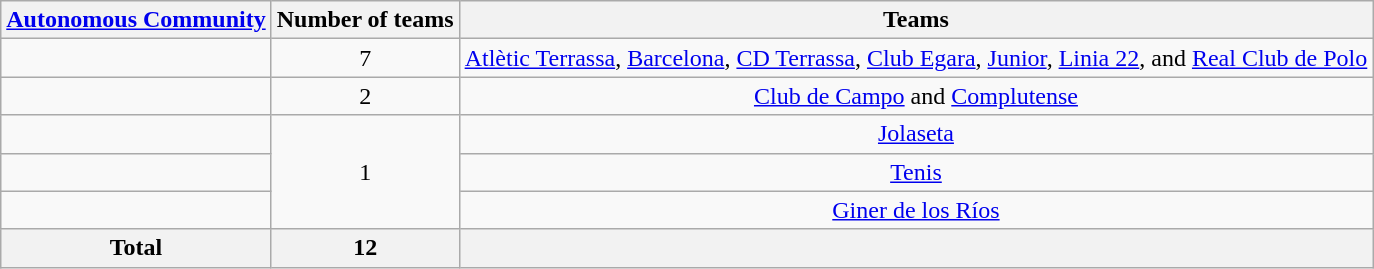<table class="wikitable">
<tr>
<th><a href='#'>Autonomous Community</a></th>
<th>Number of teams</th>
<th>Teams</th>
</tr>
<tr>
<td></td>
<td align=center>7</td>
<td align=center><a href='#'>Atlètic Terrassa</a>, <a href='#'>Barcelona</a>, <a href='#'>CD Terrassa</a>, <a href='#'>Club Egara</a>, <a href='#'>Junior</a>, <a href='#'>Linia 22</a>, and <a href='#'>Real Club de Polo</a></td>
</tr>
<tr>
<td></td>
<td align=center>2</td>
<td align=center><a href='#'>Club de Campo</a> and <a href='#'>Complutense</a></td>
</tr>
<tr>
<td></td>
<td align=center rowspan=3>1</td>
<td align=center><a href='#'>Jolaseta</a></td>
</tr>
<tr>
<td></td>
<td align=center><a href='#'>Tenis</a></td>
</tr>
<tr>
<td></td>
<td align=center><a href='#'>Giner de los Ríos</a></td>
</tr>
<tr>
<th>Total</th>
<th>12</th>
<th></th>
</tr>
</table>
